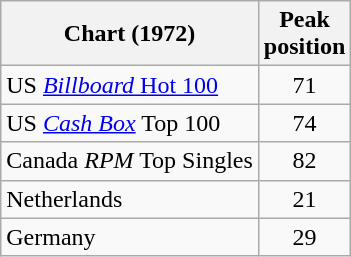<table class="wikitable sortable">
<tr>
<th>Chart (1972)</th>
<th>Peak<br>position</th>
</tr>
<tr>
<td>US <a href='#'><em>Billboard</em> Hot 100</a></td>
<td align="center">71</td>
</tr>
<tr>
<td>US <a href='#'><em>Cash Box</em></a> Top 100</td>
<td align="center">74</td>
</tr>
<tr>
<td>Canada <em>RPM</em> Top Singles</td>
<td align="center">82</td>
</tr>
<tr>
<td>Netherlands</td>
<td align="center">21</td>
</tr>
<tr>
<td>Germany</td>
<td align="center">29</td>
</tr>
</table>
